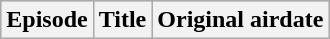<table class="wikitable plainrowheaders">
<tr bgcolor="#CCCCCC">
<th>Episode</th>
<th>Title</th>
<th>Original airdate<br>












</th>
</tr>
</table>
